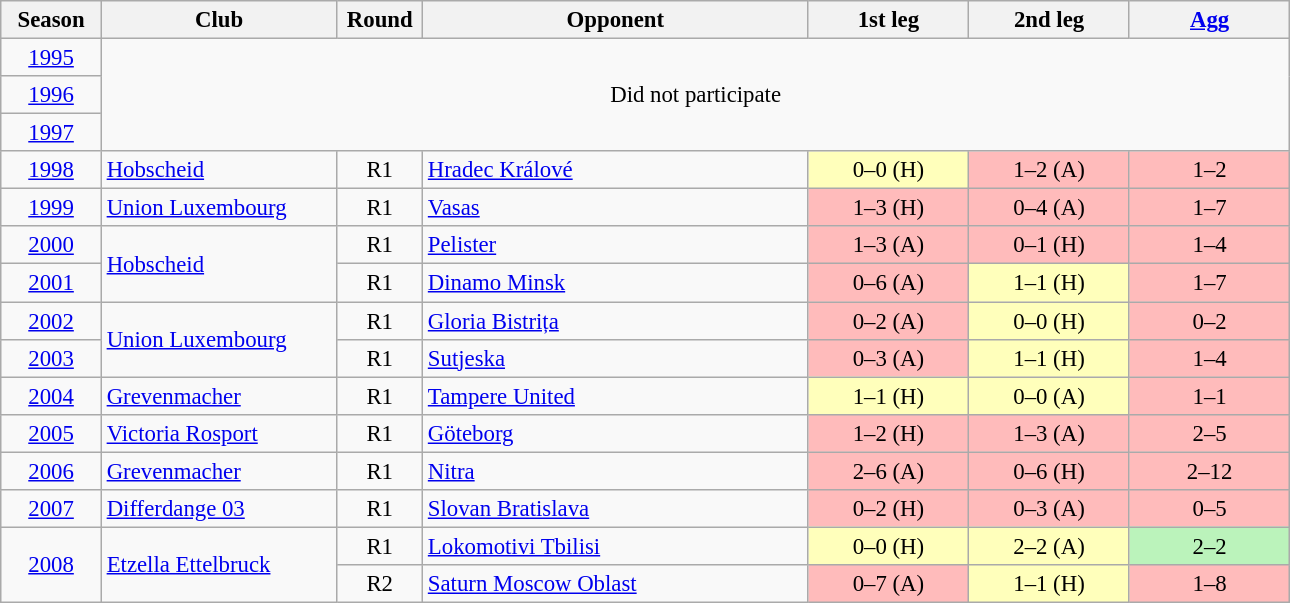<table class="wikitable" style="font-size:95%; text-align: center;">
<tr>
<th width="60">Season</th>
<th width="150">Club</th>
<th width="50">Round</th>
<th width="250">Opponent</th>
<th width="100">1st leg</th>
<th width="100">2nd leg</th>
<th width="100"><a href='#'>Agg</a></th>
</tr>
<tr>
<td rowspan=1><a href='#'>1995</a></td>
<td colspan="6" rowspan="3">Did not participate</td>
</tr>
<tr>
<td rowspan=1><a href='#'>1996</a></td>
</tr>
<tr>
<td rowspan=1><a href='#'>1997</a></td>
</tr>
<tr>
<td rowspan=1><a href='#'>1998</a></td>
<td align=left><a href='#'>Hobscheid</a></td>
<td>R1</td>
<td align=left> <a href='#'>Hradec Králové</a></td>
<td bgcolor=#FFFFBB>0–0 (H)</td>
<td bgcolor=#FFBBBB>1–2 (A)</td>
<td bgcolor=#FFBBBB>1–2</td>
</tr>
<tr>
<td rowspan=1><a href='#'>1999</a></td>
<td align=left><a href='#'>Union Luxembourg</a></td>
<td>R1</td>
<td align=left> <a href='#'>Vasas</a></td>
<td bgcolor=#FFBBBB>1–3 (H)</td>
<td bgcolor=#FFBBBB>0–4 (A)</td>
<td bgcolor=#FFBBBB>1–7</td>
</tr>
<tr>
<td rowspan=1><a href='#'>2000</a></td>
<td align=left rowspan=2><a href='#'>Hobscheid</a></td>
<td>R1</td>
<td align=left> <a href='#'>Pelister</a></td>
<td bgcolor=#FFBBBB>1–3 (A)</td>
<td bgcolor=#FFBBBB>0–1 (H)</td>
<td bgcolor=#FFBBBB>1–4</td>
</tr>
<tr>
<td rowspan=1><a href='#'>2001</a></td>
<td>R1</td>
<td align=left> <a href='#'>Dinamo Minsk</a></td>
<td bgcolor=#FFBBBB>0–6 (A)</td>
<td bgcolor=#FFFFBB>1–1 (H)</td>
<td bgcolor=#FFBBBB>1–7</td>
</tr>
<tr>
<td rowspan=1><a href='#'>2002</a></td>
<td align=left rowspan=2><a href='#'>Union Luxembourg</a></td>
<td>R1</td>
<td align=left> <a href='#'>Gloria Bistrița</a></td>
<td bgcolor=#FFBBBB>0–2 (A)</td>
<td bgcolor=#FFFFBB>0–0 (H)</td>
<td bgcolor=#FFBBBB>0–2</td>
</tr>
<tr>
<td rowspan=1><a href='#'>2003</a></td>
<td>R1</td>
<td align=left> <a href='#'>Sutjeska</a></td>
<td bgcolor=#FFBBBB>0–3 (A)</td>
<td bgcolor=#FFFFBB>1–1 (H)</td>
<td bgcolor=#FFBBBB>1–4</td>
</tr>
<tr>
<td rowspan=1><a href='#'>2004</a></td>
<td align=left><a href='#'>Grevenmacher</a></td>
<td>R1</td>
<td align=left> <a href='#'>Tampere United</a></td>
<td bgcolor=#FFFFBB>1–1 (H)</td>
<td bgcolor=#FFFFBB>0–0 (A)</td>
<td bgcolor=#FFBBBB>1–1</td>
</tr>
<tr>
<td rowspan=1><a href='#'>2005</a></td>
<td align=left><a href='#'>Victoria Rosport</a></td>
<td>R1</td>
<td align=left> <a href='#'>Göteborg</a></td>
<td bgcolor=#FFBBBB>1–2 (H)</td>
<td bgcolor=#FFBBBB>1–3 (A)</td>
<td bgcolor=#FFBBBB>2–5</td>
</tr>
<tr>
<td rowspan=1><a href='#'>2006</a></td>
<td align=left><a href='#'>Grevenmacher</a></td>
<td>R1</td>
<td align=left> <a href='#'>Nitra</a></td>
<td bgcolor=#FFBBBB>2–6 (A)</td>
<td bgcolor=#FFBBBB>0–6 (H)</td>
<td bgcolor=#FFBBBB>2–12</td>
</tr>
<tr>
<td rowspan=1><a href='#'>2007</a></td>
<td align=left><a href='#'>Differdange 03</a></td>
<td>R1</td>
<td align=left> <a href='#'>Slovan Bratislava</a></td>
<td bgcolor=#FFBBBB>0–2 (H)</td>
<td bgcolor=#FFBBBB>0–3 (A)</td>
<td bgcolor=#FFBBBB>0–5</td>
</tr>
<tr>
<td rowspan="2"><a href='#'>2008</a></td>
<td align=left rowspan="2"><a href='#'>Etzella Ettelbruck</a></td>
<td>R1</td>
<td align=left> <a href='#'>Lokomotivi Tbilisi</a></td>
<td bgcolor=#FFFFBB>0–0 (H)</td>
<td bgcolor=#FFFFBB>2–2 (A)</td>
<td bgcolor=#BBF3BB>2–2</td>
</tr>
<tr>
<td>R2</td>
<td align=left> <a href='#'>Saturn Moscow Oblast</a></td>
<td bgcolor=#FFBBBB>0–7 (A)</td>
<td bgcolor=#FFFFBB>1–1 (H)</td>
<td bgcolor=#FFBBBB>1–8</td>
</tr>
</table>
